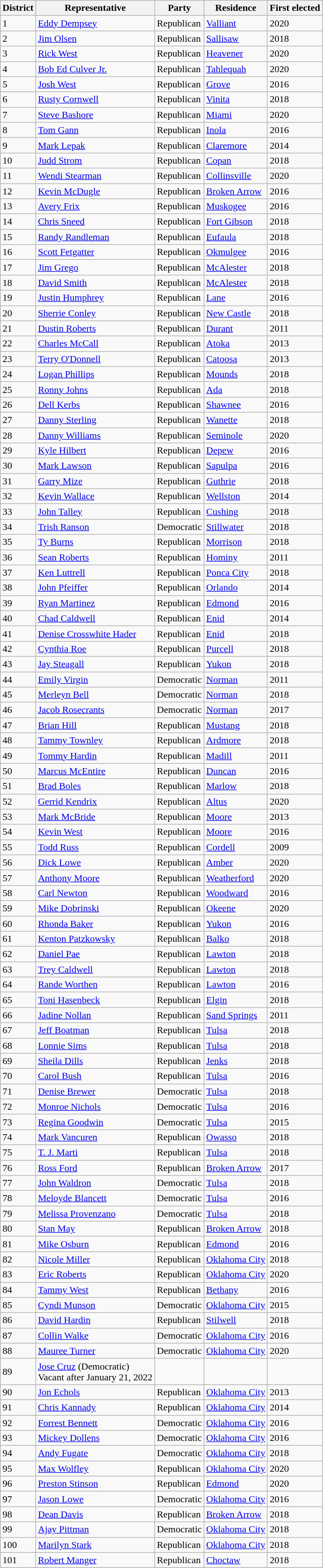<table class="wikitable sortable">
<tr>
<th>District</th>
<th>Representative</th>
<th>Party</th>
<th>Residence</th>
<th>First elected</th>
</tr>
<tr>
<td>1</td>
<td><a href='#'>Eddy Dempsey</a></td>
<td>Republican</td>
<td><a href='#'>Valliant</a></td>
<td>2020</td>
</tr>
<tr>
<td>2</td>
<td><a href='#'>Jim Olsen</a></td>
<td>Republican</td>
<td><a href='#'>Sallisaw</a></td>
<td>2018</td>
</tr>
<tr>
<td>3</td>
<td><a href='#'>Rick West</a></td>
<td>Republican</td>
<td><a href='#'>Heavener</a></td>
<td>2020</td>
</tr>
<tr>
<td>4</td>
<td><a href='#'>Bob Ed Culver Jr.</a></td>
<td>Republican</td>
<td><a href='#'>Tahlequah</a></td>
<td>2020</td>
</tr>
<tr>
<td>5</td>
<td><a href='#'>Josh West</a></td>
<td>Republican</td>
<td><a href='#'>Grove</a></td>
<td>2016</td>
</tr>
<tr>
<td>6</td>
<td><a href='#'>Rusty Cornwell</a></td>
<td>Republican</td>
<td><a href='#'>Vinita</a></td>
<td>2018</td>
</tr>
<tr>
<td>7</td>
<td><a href='#'>Steve Bashore</a></td>
<td>Republican</td>
<td><a href='#'>Miami</a></td>
<td>2020</td>
</tr>
<tr>
<td>8</td>
<td><a href='#'>Tom Gann</a></td>
<td>Republican</td>
<td><a href='#'>Inola</a></td>
<td>2016</td>
</tr>
<tr>
<td>9</td>
<td><a href='#'>Mark Lepak</a></td>
<td>Republican</td>
<td><a href='#'>Claremore</a></td>
<td>2014</td>
</tr>
<tr>
<td>10</td>
<td><a href='#'>Judd Strom</a></td>
<td>Republican</td>
<td><a href='#'>Copan</a></td>
<td>2018</td>
</tr>
<tr>
<td>11</td>
<td><a href='#'>Wendi Stearman</a></td>
<td>Republican</td>
<td><a href='#'>Collinsville</a></td>
<td>2020</td>
</tr>
<tr>
<td>12</td>
<td><a href='#'>Kevin McDugle</a></td>
<td>Republican</td>
<td><a href='#'>Broken Arrow</a></td>
<td>2016</td>
</tr>
<tr>
<td>13</td>
<td><a href='#'>Avery Frix</a></td>
<td>Republican</td>
<td><a href='#'>Muskogee</a></td>
<td>2016</td>
</tr>
<tr>
<td>14</td>
<td><a href='#'>Chris Sneed</a></td>
<td>Republican</td>
<td><a href='#'>Fort Gibson</a></td>
<td>2018</td>
</tr>
<tr>
<td>15</td>
<td><a href='#'>Randy Randleman</a></td>
<td>Republican</td>
<td><a href='#'>Eufaula</a></td>
<td>2018</td>
</tr>
<tr>
<td>16</td>
<td><a href='#'>Scott Fetgatter</a></td>
<td>Republican</td>
<td><a href='#'>Okmulgee</a></td>
<td>2016</td>
</tr>
<tr>
<td>17</td>
<td><a href='#'>Jim Grego</a></td>
<td>Republican</td>
<td><a href='#'>McAlester</a></td>
<td>2018</td>
</tr>
<tr>
<td>18</td>
<td><a href='#'>David Smith</a></td>
<td>Republican</td>
<td><a href='#'>McAlester</a></td>
<td>2018</td>
</tr>
<tr>
<td>19</td>
<td><a href='#'>Justin Humphrey</a></td>
<td>Republican</td>
<td><a href='#'>Lane</a></td>
<td>2016</td>
</tr>
<tr>
<td>20</td>
<td><a href='#'>Sherrie Conley</a></td>
<td>Republican</td>
<td><a href='#'>New Castle</a></td>
<td>2018</td>
</tr>
<tr>
<td>21</td>
<td><a href='#'>Dustin Roberts</a></td>
<td>Republican</td>
<td><a href='#'>Durant</a></td>
<td>2011</td>
</tr>
<tr>
<td>22</td>
<td><a href='#'>Charles McCall</a></td>
<td>Republican</td>
<td><a href='#'>Atoka</a></td>
<td>2013</td>
</tr>
<tr>
<td>23</td>
<td><a href='#'>Terry O'Donnell</a></td>
<td>Republican</td>
<td><a href='#'>Catoosa</a></td>
<td>2013</td>
</tr>
<tr>
<td>24</td>
<td><a href='#'>Logan Phillips</a></td>
<td>Republican</td>
<td><a href='#'>Mounds</a></td>
<td>2018</td>
</tr>
<tr>
<td>25</td>
<td><a href='#'>Ronny Johns</a></td>
<td>Republican</td>
<td><a href='#'>Ada</a></td>
<td>2018</td>
</tr>
<tr>
<td>26</td>
<td><a href='#'>Dell Kerbs</a></td>
<td>Republican</td>
<td><a href='#'>Shawnee</a></td>
<td>2016</td>
</tr>
<tr>
<td>27</td>
<td><a href='#'>Danny Sterling</a></td>
<td>Republican</td>
<td><a href='#'>Wanette</a></td>
<td>2018</td>
</tr>
<tr>
<td>28</td>
<td><a href='#'>Danny Williams</a></td>
<td>Republican</td>
<td><a href='#'>Seminole</a></td>
<td>2020</td>
</tr>
<tr>
<td>29</td>
<td><a href='#'>Kyle Hilbert</a></td>
<td>Republican</td>
<td><a href='#'>Depew</a></td>
<td>2016</td>
</tr>
<tr>
<td>30</td>
<td><a href='#'>Mark Lawson</a></td>
<td>Republican</td>
<td><a href='#'>Sapulpa</a></td>
<td>2016</td>
</tr>
<tr>
<td>31</td>
<td><a href='#'>Garry Mize</a></td>
<td>Republican</td>
<td><a href='#'>Guthrie</a></td>
<td>2018</td>
</tr>
<tr>
<td>32</td>
<td><a href='#'>Kevin Wallace</a></td>
<td>Republican</td>
<td><a href='#'>Wellston</a></td>
<td>2014</td>
</tr>
<tr>
<td>33</td>
<td><a href='#'>John Talley</a></td>
<td>Republican</td>
<td><a href='#'>Cushing</a></td>
<td>2018</td>
</tr>
<tr>
<td>34</td>
<td><a href='#'>Trish Ranson</a></td>
<td>Democratic</td>
<td><a href='#'>Stillwater</a></td>
<td>2018</td>
</tr>
<tr>
<td>35</td>
<td><a href='#'>Ty Burns</a></td>
<td>Republican</td>
<td><a href='#'>Morrison</a></td>
<td>2018</td>
</tr>
<tr>
<td>36</td>
<td><a href='#'>Sean Roberts</a></td>
<td>Republican</td>
<td><a href='#'>Hominy</a></td>
<td>2011</td>
</tr>
<tr>
<td>37</td>
<td><a href='#'>Ken Luttrell</a></td>
<td>Republican</td>
<td><a href='#'>Ponca City</a></td>
<td>2018</td>
</tr>
<tr>
<td>38</td>
<td><a href='#'>John Pfeiffer</a></td>
<td>Republican</td>
<td><a href='#'>Orlando</a></td>
<td>2014</td>
</tr>
<tr>
<td>39</td>
<td><a href='#'>Ryan Martinez</a></td>
<td>Republican</td>
<td><a href='#'>Edmond</a></td>
<td>2016</td>
</tr>
<tr>
<td>40</td>
<td><a href='#'>Chad Caldwell</a></td>
<td>Republican</td>
<td><a href='#'>Enid</a></td>
<td>2014</td>
</tr>
<tr>
<td>41</td>
<td><a href='#'>Denise Crosswhite Hader</a></td>
<td>Republican</td>
<td><a href='#'>Enid</a></td>
<td>2018</td>
</tr>
<tr>
<td>42</td>
<td><a href='#'>Cynthia Roe</a></td>
<td>Republican</td>
<td><a href='#'>Purcell</a></td>
<td>2018</td>
</tr>
<tr>
<td>43</td>
<td><a href='#'>Jay Steagall</a></td>
<td>Republican</td>
<td><a href='#'>Yukon</a></td>
<td>2018</td>
</tr>
<tr>
<td>44</td>
<td><a href='#'>Emily Virgin</a></td>
<td>Democratic</td>
<td><a href='#'>Norman</a></td>
<td>2011</td>
</tr>
<tr>
<td>45</td>
<td><a href='#'>Merleyn Bell</a></td>
<td>Democratic</td>
<td><a href='#'>Norman</a></td>
<td>2018</td>
</tr>
<tr>
<td>46</td>
<td><a href='#'>Jacob Rosecrants</a></td>
<td>Democratic</td>
<td><a href='#'>Norman</a></td>
<td>2017</td>
</tr>
<tr>
<td>47</td>
<td><a href='#'>Brian Hill</a></td>
<td>Republican</td>
<td><a href='#'>Mustang</a></td>
<td>2018</td>
</tr>
<tr>
<td>48</td>
<td><a href='#'>Tammy Townley</a></td>
<td>Republican</td>
<td><a href='#'>Ardmore</a></td>
<td>2018</td>
</tr>
<tr>
<td>49</td>
<td><a href='#'>Tommy Hardin</a></td>
<td>Republican</td>
<td><a href='#'>Madill</a></td>
<td>2011</td>
</tr>
<tr>
<td>50</td>
<td><a href='#'>Marcus McEntire</a></td>
<td>Republican</td>
<td><a href='#'>Duncan</a></td>
<td>2016</td>
</tr>
<tr>
<td>51</td>
<td><a href='#'>Brad Boles</a></td>
<td>Republican</td>
<td><a href='#'>Marlow</a></td>
<td>2018</td>
</tr>
<tr>
<td>52</td>
<td><a href='#'>Gerrid Kendrix</a></td>
<td>Republican</td>
<td><a href='#'>Altus</a></td>
<td>2020</td>
</tr>
<tr>
<td>53</td>
<td><a href='#'>Mark McBride</a></td>
<td>Republican</td>
<td><a href='#'>Moore</a></td>
<td>2013</td>
</tr>
<tr>
<td>54</td>
<td><a href='#'>Kevin West</a></td>
<td>Republican</td>
<td><a href='#'>Moore</a></td>
<td>2016</td>
</tr>
<tr>
<td>55</td>
<td><a href='#'>Todd Russ</a></td>
<td>Republican</td>
<td><a href='#'>Cordell</a></td>
<td>2009</td>
</tr>
<tr>
<td>56</td>
<td><a href='#'>Dick Lowe</a></td>
<td>Republican</td>
<td><a href='#'>Amber</a></td>
<td>2020</td>
</tr>
<tr>
<td>57</td>
<td><a href='#'>Anthony Moore</a></td>
<td>Republican</td>
<td><a href='#'>Weatherford</a></td>
<td>2020</td>
</tr>
<tr>
<td>58</td>
<td><a href='#'>Carl Newton</a></td>
<td>Republican</td>
<td><a href='#'>Woodward</a></td>
<td>2016</td>
</tr>
<tr>
<td>59</td>
<td><a href='#'>Mike Dobrinski</a></td>
<td>Republican</td>
<td><a href='#'>Okeene</a></td>
<td>2020</td>
</tr>
<tr>
<td>60</td>
<td><a href='#'>Rhonda Baker</a></td>
<td>Republican</td>
<td><a href='#'>Yukon</a></td>
<td>2016</td>
</tr>
<tr>
<td>61</td>
<td><a href='#'>Kenton Patzkowsky</a></td>
<td>Republican</td>
<td><a href='#'>Balko</a></td>
<td>2018</td>
</tr>
<tr>
<td>62</td>
<td><a href='#'>Daniel Pae</a></td>
<td>Republican</td>
<td><a href='#'>Lawton</a></td>
<td>2018</td>
</tr>
<tr>
<td>63</td>
<td><a href='#'>Trey Caldwell</a></td>
<td>Republican</td>
<td><a href='#'>Lawton</a></td>
<td>2018</td>
</tr>
<tr>
<td>64</td>
<td><a href='#'>Rande Worthen</a></td>
<td>Republican</td>
<td><a href='#'>Lawton</a></td>
<td>2016</td>
</tr>
<tr>
<td>65</td>
<td><a href='#'>Toni Hasenbeck</a></td>
<td>Republican</td>
<td><a href='#'>Elgin</a></td>
<td>2018</td>
</tr>
<tr>
<td>66</td>
<td><a href='#'>Jadine Nollan</a></td>
<td>Republican</td>
<td><a href='#'>Sand Springs</a></td>
<td>2011</td>
</tr>
<tr>
<td>67</td>
<td><a href='#'>Jeff Boatman</a></td>
<td>Republican</td>
<td><a href='#'>Tulsa</a></td>
<td>2018</td>
</tr>
<tr>
<td>68</td>
<td><a href='#'>Lonnie Sims</a></td>
<td>Republican</td>
<td><a href='#'>Tulsa</a></td>
<td>2018</td>
</tr>
<tr>
<td>69</td>
<td><a href='#'>Sheila Dills</a></td>
<td>Republican</td>
<td><a href='#'>Jenks</a></td>
<td>2018</td>
</tr>
<tr>
<td>70</td>
<td><a href='#'>Carol Bush</a></td>
<td>Republican</td>
<td><a href='#'>Tulsa</a></td>
<td>2016</td>
</tr>
<tr>
<td>71</td>
<td><a href='#'>Denise Brewer</a></td>
<td>Democratic</td>
<td><a href='#'>Tulsa</a></td>
<td>2018</td>
</tr>
<tr>
<td>72</td>
<td><a href='#'>Monroe Nichols</a></td>
<td>Democratic</td>
<td><a href='#'>Tulsa</a></td>
<td>2016</td>
</tr>
<tr>
<td>73</td>
<td><a href='#'>Regina Goodwin</a></td>
<td>Democratic</td>
<td><a href='#'>Tulsa</a></td>
<td>2015</td>
</tr>
<tr>
<td>74</td>
<td><a href='#'>Mark Vancuren</a></td>
<td>Republican</td>
<td><a href='#'>Owasso</a></td>
<td>2018</td>
</tr>
<tr>
<td>75</td>
<td><a href='#'>T. J. Marti</a></td>
<td>Republican</td>
<td><a href='#'>Tulsa</a></td>
<td>2018</td>
</tr>
<tr>
<td>76</td>
<td><a href='#'>Ross Ford</a></td>
<td>Republican</td>
<td><a href='#'>Broken Arrow</a></td>
<td>2017</td>
</tr>
<tr>
<td>77</td>
<td><a href='#'>John Waldron</a></td>
<td>Democratic</td>
<td><a href='#'>Tulsa</a></td>
<td>2018</td>
</tr>
<tr>
<td>78</td>
<td><a href='#'>Meloyde Blancett</a></td>
<td>Democratic</td>
<td><a href='#'>Tulsa</a></td>
<td>2016</td>
</tr>
<tr>
<td>79</td>
<td><a href='#'>Melissa Provenzano</a></td>
<td>Democratic</td>
<td><a href='#'>Tulsa</a></td>
<td>2018</td>
</tr>
<tr>
<td>80</td>
<td><a href='#'>Stan May</a></td>
<td>Republican</td>
<td><a href='#'>Broken Arrow</a></td>
<td>2018</td>
</tr>
<tr>
<td>81</td>
<td><a href='#'>Mike Osburn</a></td>
<td>Republican</td>
<td><a href='#'>Edmond</a></td>
<td>2016</td>
</tr>
<tr>
<td>82</td>
<td><a href='#'>Nicole Miller</a></td>
<td>Republican</td>
<td><a href='#'>Oklahoma City</a></td>
<td>2018</td>
</tr>
<tr>
<td>83</td>
<td><a href='#'>Eric Roberts</a></td>
<td>Republican</td>
<td><a href='#'>Oklahoma City</a></td>
<td>2020</td>
</tr>
<tr>
<td>84</td>
<td><a href='#'>Tammy West</a></td>
<td>Republican</td>
<td><a href='#'>Bethany</a></td>
<td>2016</td>
</tr>
<tr>
<td>85</td>
<td><a href='#'>Cyndi Munson</a></td>
<td>Democratic</td>
<td><a href='#'>Oklahoma City</a></td>
<td>2015</td>
</tr>
<tr>
<td>86</td>
<td><a href='#'>David Hardin</a></td>
<td>Republican</td>
<td><a href='#'>Stilwell</a></td>
<td>2018</td>
</tr>
<tr>
<td>87</td>
<td><a href='#'>Collin Walke</a></td>
<td>Democratic</td>
<td><a href='#'>Oklahoma City</a></td>
<td>2016</td>
</tr>
<tr>
<td>88</td>
<td><a href='#'>Mauree Turner</a></td>
<td>Democratic</td>
<td><a href='#'>Oklahoma City</a></td>
<td>2020</td>
</tr>
<tr>
<td>89</td>
<td><a href='#'>Jose Cruz</a> (Democratic)<br>Vacant after January 21, 2022</td>
<td></td>
<td></td>
<td></td>
</tr>
<tr>
<td>90</td>
<td><a href='#'>Jon Echols</a></td>
<td>Republican</td>
<td><a href='#'>Oklahoma City</a></td>
<td>2013</td>
</tr>
<tr>
<td>91</td>
<td><a href='#'>Chris Kannady</a></td>
<td>Republican</td>
<td><a href='#'>Oklahoma City</a></td>
<td>2014</td>
</tr>
<tr>
<td>92</td>
<td><a href='#'>Forrest Bennett</a></td>
<td>Democratic</td>
<td><a href='#'>Oklahoma City</a></td>
<td>2016</td>
</tr>
<tr>
<td>93</td>
<td><a href='#'>Mickey Dollens</a></td>
<td>Democratic</td>
<td><a href='#'>Oklahoma City</a></td>
<td>2016</td>
</tr>
<tr>
<td>94</td>
<td><a href='#'>Andy Fugate</a></td>
<td>Democratic</td>
<td><a href='#'>Oklahoma City</a></td>
<td>2018</td>
</tr>
<tr>
<td>95</td>
<td><a href='#'>Max Wolfley</a></td>
<td>Republican</td>
<td><a href='#'>Oklahoma City</a></td>
<td>2020</td>
</tr>
<tr>
<td>96</td>
<td><a href='#'>Preston Stinson</a></td>
<td>Republican</td>
<td><a href='#'>Edmond</a></td>
<td>2020</td>
</tr>
<tr>
<td>97</td>
<td><a href='#'>Jason Lowe</a></td>
<td>Democratic</td>
<td><a href='#'>Oklahoma City</a></td>
<td>2016</td>
</tr>
<tr>
<td>98</td>
<td><a href='#'>Dean Davis</a></td>
<td>Republican</td>
<td><a href='#'>Broken Arrow</a></td>
<td>2018</td>
</tr>
<tr>
<td>99</td>
<td><a href='#'>Ajay Pittman</a></td>
<td>Democratic</td>
<td><a href='#'>Oklahoma City</a></td>
<td>2018</td>
</tr>
<tr>
<td>100</td>
<td><a href='#'>Marilyn Stark</a></td>
<td>Republican</td>
<td><a href='#'>Oklahoma City</a></td>
<td>2018</td>
</tr>
<tr>
<td>101</td>
<td><a href='#'>Robert Manger</a></td>
<td>Republican</td>
<td><a href='#'>Choctaw</a></td>
<td>2018</td>
</tr>
</table>
